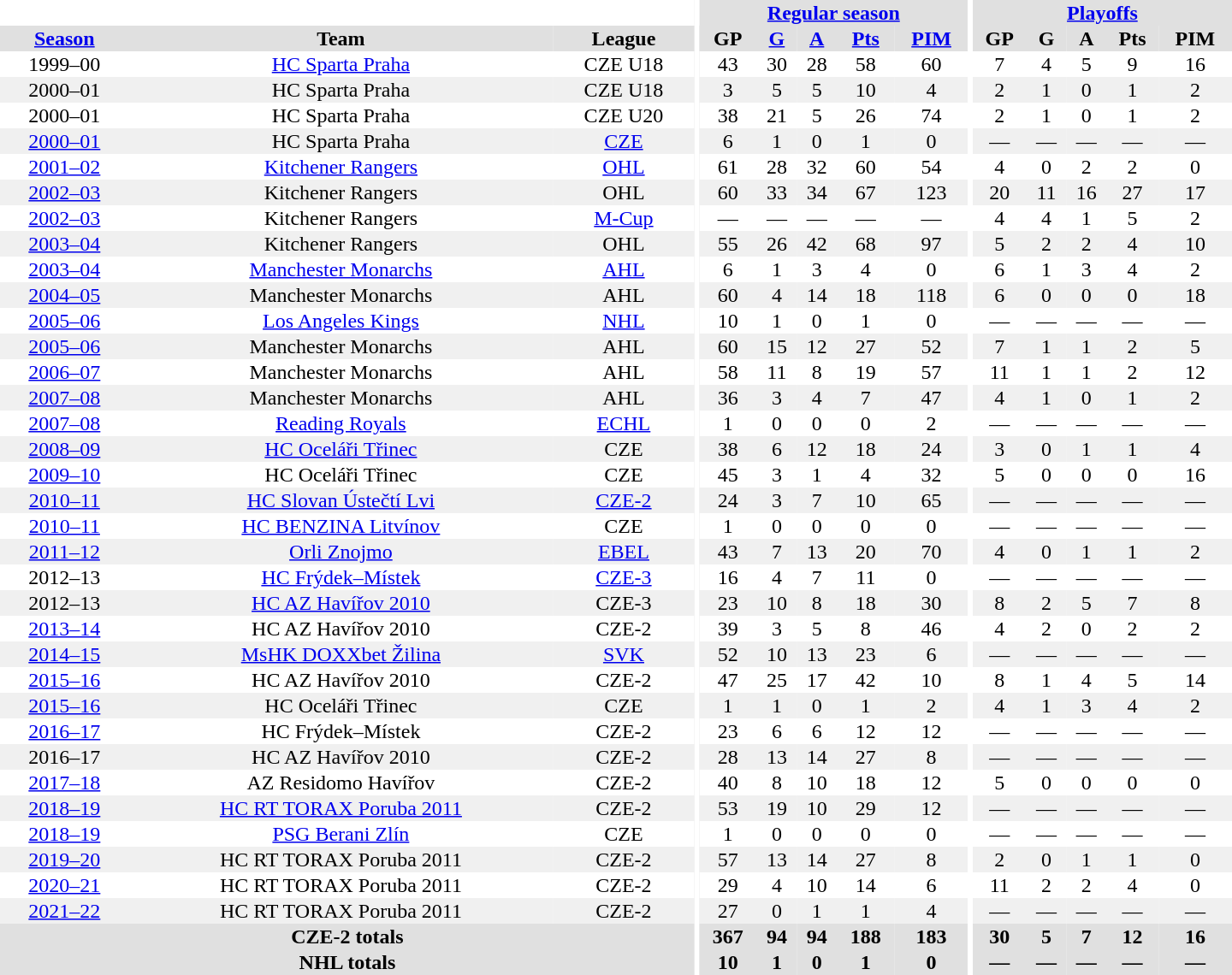<table border="0" cellpadding="1" cellspacing="0" style="text-align:center; width:60em">
<tr bgcolor="#e0e0e0">
<th colspan="3" bgcolor="#ffffff"></th>
<th rowspan="100" bgcolor="#ffffff"></th>
<th colspan="5"><a href='#'>Regular season</a></th>
<th rowspan="100" bgcolor="#ffffff"></th>
<th colspan="5"><a href='#'>Playoffs</a></th>
</tr>
<tr bgcolor="#e0e0e0">
<th><a href='#'>Season</a></th>
<th>Team</th>
<th>League</th>
<th>GP</th>
<th><a href='#'>G</a></th>
<th><a href='#'>A</a></th>
<th><a href='#'>Pts</a></th>
<th><a href='#'>PIM</a></th>
<th>GP</th>
<th>G</th>
<th>A</th>
<th>Pts</th>
<th>PIM</th>
</tr>
<tr>
<td>1999–00</td>
<td><a href='#'>HC Sparta Praha</a></td>
<td>CZE U18</td>
<td>43</td>
<td>30</td>
<td>28</td>
<td>58</td>
<td>60</td>
<td>7</td>
<td>4</td>
<td>5</td>
<td>9</td>
<td>16</td>
</tr>
<tr bgcolor="#f0f0f0">
<td>2000–01</td>
<td>HC Sparta Praha</td>
<td>CZE U18</td>
<td>3</td>
<td>5</td>
<td>5</td>
<td>10</td>
<td>4</td>
<td>2</td>
<td>1</td>
<td>0</td>
<td>1</td>
<td>2</td>
</tr>
<tr>
<td>2000–01</td>
<td>HC Sparta Praha</td>
<td>CZE U20</td>
<td>38</td>
<td>21</td>
<td>5</td>
<td>26</td>
<td>74</td>
<td>2</td>
<td>1</td>
<td>0</td>
<td>1</td>
<td>2</td>
</tr>
<tr bgcolor="#f0f0f0">
<td><a href='#'>2000–01</a></td>
<td>HC Sparta Praha</td>
<td><a href='#'>CZE</a></td>
<td>6</td>
<td>1</td>
<td>0</td>
<td>1</td>
<td>0</td>
<td>—</td>
<td>—</td>
<td>—</td>
<td>—</td>
<td>—</td>
</tr>
<tr>
<td><a href='#'>2001–02</a></td>
<td><a href='#'>Kitchener Rangers</a></td>
<td><a href='#'>OHL</a></td>
<td>61</td>
<td>28</td>
<td>32</td>
<td>60</td>
<td>54</td>
<td>4</td>
<td>0</td>
<td>2</td>
<td>2</td>
<td>0</td>
</tr>
<tr bgcolor="#f0f0f0">
<td><a href='#'>2002–03</a></td>
<td>Kitchener Rangers</td>
<td>OHL</td>
<td>60</td>
<td>33</td>
<td>34</td>
<td>67</td>
<td>123</td>
<td>20</td>
<td>11</td>
<td>16</td>
<td>27</td>
<td>17</td>
</tr>
<tr>
<td><a href='#'>2002–03</a></td>
<td>Kitchener Rangers</td>
<td><a href='#'>M-Cup</a></td>
<td>—</td>
<td>—</td>
<td>—</td>
<td>—</td>
<td>—</td>
<td>4</td>
<td>4</td>
<td>1</td>
<td>5</td>
<td>2</td>
</tr>
<tr bgcolor="#f0f0f0">
<td><a href='#'>2003–04</a></td>
<td>Kitchener Rangers</td>
<td>OHL</td>
<td>55</td>
<td>26</td>
<td>42</td>
<td>68</td>
<td>97</td>
<td>5</td>
<td>2</td>
<td>2</td>
<td>4</td>
<td>10</td>
</tr>
<tr>
<td><a href='#'>2003–04</a></td>
<td><a href='#'>Manchester Monarchs</a></td>
<td><a href='#'>AHL</a></td>
<td>6</td>
<td>1</td>
<td>3</td>
<td>4</td>
<td>0</td>
<td>6</td>
<td>1</td>
<td>3</td>
<td>4</td>
<td>2</td>
</tr>
<tr bgcolor="#f0f0f0">
<td><a href='#'>2004–05</a></td>
<td>Manchester Monarchs</td>
<td>AHL</td>
<td>60</td>
<td>4</td>
<td>14</td>
<td>18</td>
<td>118</td>
<td>6</td>
<td>0</td>
<td>0</td>
<td>0</td>
<td>18</td>
</tr>
<tr>
<td><a href='#'>2005–06</a></td>
<td><a href='#'>Los Angeles Kings</a></td>
<td><a href='#'>NHL</a></td>
<td>10</td>
<td>1</td>
<td>0</td>
<td>1</td>
<td>0</td>
<td>—</td>
<td>—</td>
<td>—</td>
<td>—</td>
<td>—</td>
</tr>
<tr bgcolor="#f0f0f0">
<td><a href='#'>2005–06</a></td>
<td>Manchester Monarchs</td>
<td>AHL</td>
<td>60</td>
<td>15</td>
<td>12</td>
<td>27</td>
<td>52</td>
<td>7</td>
<td>1</td>
<td>1</td>
<td>2</td>
<td>5</td>
</tr>
<tr>
<td><a href='#'>2006–07</a></td>
<td>Manchester Monarchs</td>
<td>AHL</td>
<td>58</td>
<td>11</td>
<td>8</td>
<td>19</td>
<td>57</td>
<td>11</td>
<td>1</td>
<td>1</td>
<td>2</td>
<td>12</td>
</tr>
<tr bgcolor="#f0f0f0">
<td><a href='#'>2007–08</a></td>
<td>Manchester Monarchs</td>
<td>AHL</td>
<td>36</td>
<td>3</td>
<td>4</td>
<td>7</td>
<td>47</td>
<td>4</td>
<td>1</td>
<td>0</td>
<td>1</td>
<td>2</td>
</tr>
<tr>
<td><a href='#'>2007–08</a></td>
<td><a href='#'>Reading Royals</a></td>
<td><a href='#'>ECHL</a></td>
<td>1</td>
<td>0</td>
<td>0</td>
<td>0</td>
<td>2</td>
<td>—</td>
<td>—</td>
<td>—</td>
<td>—</td>
<td>—</td>
</tr>
<tr bgcolor="#f0f0f0">
<td><a href='#'>2008–09</a></td>
<td><a href='#'>HC Oceláři Třinec</a></td>
<td>CZE</td>
<td>38</td>
<td>6</td>
<td>12</td>
<td>18</td>
<td>24</td>
<td>3</td>
<td>0</td>
<td>1</td>
<td>1</td>
<td>4</td>
</tr>
<tr>
<td><a href='#'>2009–10</a></td>
<td>HC Oceláři Třinec</td>
<td>CZE</td>
<td>45</td>
<td>3</td>
<td>1</td>
<td>4</td>
<td>32</td>
<td>5</td>
<td>0</td>
<td>0</td>
<td>0</td>
<td>16</td>
</tr>
<tr bgcolor="#f0f0f0">
<td><a href='#'>2010–11</a></td>
<td><a href='#'>HC Slovan Ústečtí Lvi</a></td>
<td><a href='#'>CZE-2</a></td>
<td>24</td>
<td>3</td>
<td>7</td>
<td>10</td>
<td>65</td>
<td>—</td>
<td>—</td>
<td>—</td>
<td>—</td>
<td>—</td>
</tr>
<tr>
<td><a href='#'>2010–11</a></td>
<td><a href='#'>HC BENZINA Litvínov</a></td>
<td>CZE</td>
<td>1</td>
<td>0</td>
<td>0</td>
<td>0</td>
<td>0</td>
<td>—</td>
<td>—</td>
<td>—</td>
<td>—</td>
<td>—</td>
</tr>
<tr bgcolor="#f0f0f0">
<td><a href='#'>2011–12</a></td>
<td><a href='#'>Orli Znojmo</a></td>
<td><a href='#'>EBEL</a></td>
<td>43</td>
<td>7</td>
<td>13</td>
<td>20</td>
<td>70</td>
<td>4</td>
<td>0</td>
<td>1</td>
<td>1</td>
<td>2</td>
</tr>
<tr>
<td>2012–13</td>
<td><a href='#'>HC Frýdek–Místek</a></td>
<td><a href='#'>CZE-3</a></td>
<td>16</td>
<td>4</td>
<td>7</td>
<td>11</td>
<td>0</td>
<td>—</td>
<td>—</td>
<td>—</td>
<td>—</td>
<td>—</td>
</tr>
<tr bgcolor="#f0f0f0">
<td>2012–13</td>
<td><a href='#'>HC AZ Havířov 2010</a></td>
<td>CZE-3</td>
<td>23</td>
<td>10</td>
<td>8</td>
<td>18</td>
<td>30</td>
<td>8</td>
<td>2</td>
<td>5</td>
<td>7</td>
<td>8</td>
</tr>
<tr>
<td><a href='#'>2013–14</a></td>
<td>HC AZ Havířov 2010</td>
<td>CZE-2</td>
<td>39</td>
<td>3</td>
<td>5</td>
<td>8</td>
<td>46</td>
<td>4</td>
<td>2</td>
<td>0</td>
<td>2</td>
<td>2</td>
</tr>
<tr bgcolor="#f0f0f0">
<td><a href='#'>2014–15</a></td>
<td><a href='#'>MsHK DOXXbet Žilina</a></td>
<td><a href='#'>SVK</a></td>
<td>52</td>
<td>10</td>
<td>13</td>
<td>23</td>
<td>6</td>
<td>—</td>
<td>—</td>
<td>—</td>
<td>—</td>
<td>—</td>
</tr>
<tr>
<td><a href='#'>2015–16</a></td>
<td>HC AZ Havířov 2010</td>
<td>CZE-2</td>
<td>47</td>
<td>25</td>
<td>17</td>
<td>42</td>
<td>10</td>
<td>8</td>
<td>1</td>
<td>4</td>
<td>5</td>
<td>14</td>
</tr>
<tr bgcolor="#f0f0f0">
<td><a href='#'>2015–16</a></td>
<td>HC Oceláři Třinec</td>
<td>CZE</td>
<td>1</td>
<td>1</td>
<td>0</td>
<td>1</td>
<td>2</td>
<td>4</td>
<td>1</td>
<td>3</td>
<td>4</td>
<td>2</td>
</tr>
<tr>
<td><a href='#'>2016–17</a></td>
<td>HC Frýdek–Místek</td>
<td>CZE-2</td>
<td>23</td>
<td>6</td>
<td>6</td>
<td>12</td>
<td>12</td>
<td>—</td>
<td>—</td>
<td>—</td>
<td>—</td>
<td>—</td>
</tr>
<tr bgcolor="#f0f0f0">
<td>2016–17</td>
<td>HC AZ Havířov 2010</td>
<td>CZE-2</td>
<td>28</td>
<td>13</td>
<td>14</td>
<td>27</td>
<td>8</td>
<td>—</td>
<td>—</td>
<td>—</td>
<td>—</td>
<td>—</td>
</tr>
<tr>
<td><a href='#'>2017–18</a></td>
<td>AZ Residomo Havířov</td>
<td>CZE-2</td>
<td>40</td>
<td>8</td>
<td>10</td>
<td>18</td>
<td>12</td>
<td>5</td>
<td>0</td>
<td>0</td>
<td>0</td>
<td>0</td>
</tr>
<tr bgcolor="#f0f0f0">
<td><a href='#'>2018–19</a></td>
<td><a href='#'>HC RT TORAX Poruba 2011</a></td>
<td>CZE-2</td>
<td>53</td>
<td>19</td>
<td>10</td>
<td>29</td>
<td>12</td>
<td>—</td>
<td>—</td>
<td>—</td>
<td>—</td>
<td>—</td>
</tr>
<tr>
<td><a href='#'>2018–19</a></td>
<td><a href='#'>PSG Berani Zlín</a></td>
<td>CZE</td>
<td>1</td>
<td>0</td>
<td>0</td>
<td>0</td>
<td>0</td>
<td>—</td>
<td>—</td>
<td>—</td>
<td>—</td>
<td>—</td>
</tr>
<tr bgcolor="#f0f0f0">
<td><a href='#'>2019–20</a></td>
<td>HC RT TORAX Poruba 2011</td>
<td>CZE-2</td>
<td>57</td>
<td>13</td>
<td>14</td>
<td>27</td>
<td>8</td>
<td>2</td>
<td>0</td>
<td>1</td>
<td>1</td>
<td>0</td>
</tr>
<tr>
<td><a href='#'>2020–21</a></td>
<td>HC RT TORAX Poruba 2011</td>
<td>CZE-2</td>
<td>29</td>
<td>4</td>
<td>10</td>
<td>14</td>
<td>6</td>
<td>11</td>
<td>2</td>
<td>2</td>
<td>4</td>
<td>0</td>
</tr>
<tr bgcolor="#f0f0f0">
<td><a href='#'>2021–22</a></td>
<td>HC RT TORAX Poruba 2011</td>
<td>CZE-2</td>
<td>27</td>
<td>0</td>
<td>1</td>
<td>1</td>
<td>4</td>
<td>—</td>
<td>—</td>
<td>—</td>
<td>—</td>
<td>—</td>
</tr>
<tr bgcolor="#e0e0e0">
<th colspan="3">CZE-2 totals</th>
<th>367</th>
<th>94</th>
<th>94</th>
<th>188</th>
<th>183</th>
<th>30</th>
<th>5</th>
<th>7</th>
<th>12</th>
<th>16</th>
</tr>
<tr bgcolor="#e0e0e0">
<th colspan="3">NHL totals</th>
<th>10</th>
<th>1</th>
<th>0</th>
<th>1</th>
<th>0</th>
<th>—</th>
<th>—</th>
<th>—</th>
<th>—</th>
<th>—</th>
</tr>
</table>
